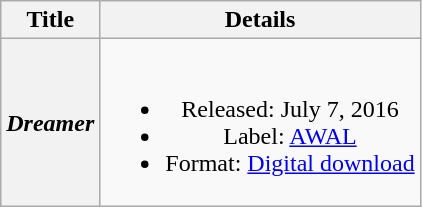<table class="wikitable plainrowheaders" style="text-align:center">
<tr>
<th scope="col" rowspan="1">Title</th>
<th scope="col" rowspan="1">Details</th>
</tr>
<tr>
<th scope="row"><em>Dreamer</em></th>
<td><br><ul><li>Released: July 7, 2016</li><li>Label: <a href='#'>AWAL</a></li><li>Format: <a href='#'>Digital download</a></li></ul></td>
</tr>
</table>
